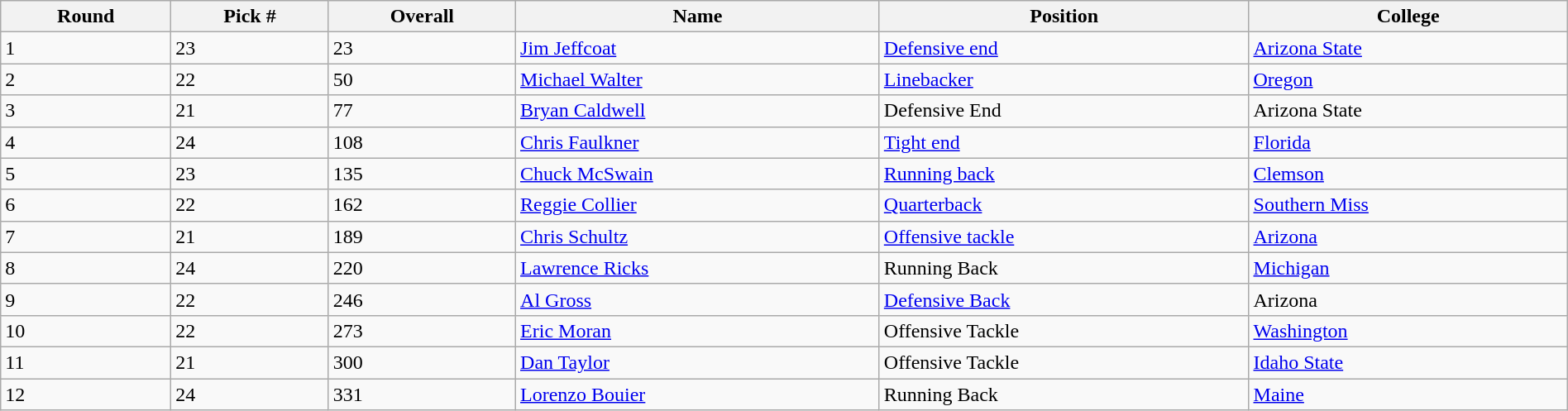<table class="wikitable sortable sortable" style="width: 100%">
<tr>
<th>Round</th>
<th>Pick #</th>
<th>Overall</th>
<th>Name</th>
<th>Position</th>
<th>College</th>
</tr>
<tr>
<td>1</td>
<td>23</td>
<td>23</td>
<td><a href='#'>Jim Jeffcoat</a></td>
<td><a href='#'>Defensive end</a></td>
<td><a href='#'>Arizona State</a></td>
</tr>
<tr>
<td>2</td>
<td>22</td>
<td>50</td>
<td><a href='#'>Michael Walter</a></td>
<td><a href='#'>Linebacker</a></td>
<td><a href='#'>Oregon</a></td>
</tr>
<tr>
<td>3</td>
<td>21</td>
<td>77</td>
<td><a href='#'>Bryan Caldwell</a></td>
<td>Defensive End</td>
<td>Arizona State</td>
</tr>
<tr>
<td>4</td>
<td>24</td>
<td>108</td>
<td><a href='#'>Chris Faulkner</a></td>
<td><a href='#'>Tight end</a></td>
<td><a href='#'>Florida</a></td>
</tr>
<tr>
<td>5</td>
<td>23</td>
<td>135</td>
<td><a href='#'>Chuck McSwain</a></td>
<td><a href='#'>Running back</a></td>
<td><a href='#'>Clemson</a></td>
</tr>
<tr>
<td>6</td>
<td>22</td>
<td>162</td>
<td><a href='#'>Reggie Collier</a></td>
<td><a href='#'>Quarterback</a></td>
<td><a href='#'>Southern Miss</a></td>
</tr>
<tr>
<td>7</td>
<td>21</td>
<td>189</td>
<td><a href='#'>Chris Schultz</a></td>
<td><a href='#'>Offensive tackle</a></td>
<td><a href='#'>Arizona</a></td>
</tr>
<tr>
<td>8</td>
<td>24</td>
<td>220</td>
<td><a href='#'>Lawrence Ricks</a></td>
<td>Running Back</td>
<td><a href='#'>Michigan</a></td>
</tr>
<tr>
<td>9</td>
<td>22</td>
<td>246</td>
<td><a href='#'>Al Gross</a></td>
<td><a href='#'>Defensive Back</a></td>
<td>Arizona</td>
</tr>
<tr>
<td>10</td>
<td>22</td>
<td>273</td>
<td><a href='#'>Eric Moran</a></td>
<td>Offensive Tackle</td>
<td><a href='#'>Washington</a></td>
</tr>
<tr>
<td>11</td>
<td>21</td>
<td>300</td>
<td><a href='#'>Dan Taylor</a></td>
<td>Offensive Tackle</td>
<td><a href='#'>Idaho State</a></td>
</tr>
<tr>
<td>12</td>
<td>24</td>
<td>331</td>
<td><a href='#'>Lorenzo Bouier</a></td>
<td>Running Back</td>
<td><a href='#'>Maine</a></td>
</tr>
</table>
